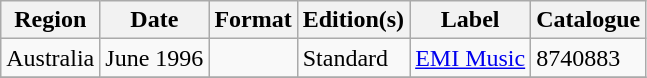<table class="wikitable plainrowheaders">
<tr>
<th scope="col">Region</th>
<th scope="col">Date</th>
<th scope="col">Format</th>
<th scope="col">Edition(s)</th>
<th scope="col">Label</th>
<th scope="col">Catalogue</th>
</tr>
<tr>
<td>Australia</td>
<td>June 1996</td>
<td></td>
<td>Standard</td>
<td><a href='#'>EMI Music</a></td>
<td>8740883</td>
</tr>
<tr>
</tr>
</table>
